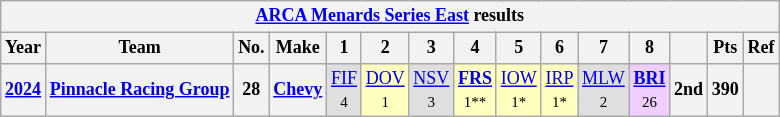<table class="wikitable" style="text-align:center; font-size:75%">
<tr>
<th colspan=15><a href='#'>ARCA Menards Series East</a> results</th>
</tr>
<tr>
<th>Year</th>
<th>Team</th>
<th>No.</th>
<th>Make</th>
<th>1</th>
<th>2</th>
<th>3</th>
<th>4</th>
<th>5</th>
<th>6</th>
<th>7</th>
<th>8</th>
<th></th>
<th>Pts</th>
<th>Ref</th>
</tr>
<tr>
<th><a href='#'>2024</a></th>
<th><a href='#'>Pinnacle Racing Group</a></th>
<th>28</th>
<th><a href='#'>Chevy</a></th>
<td style="background:#DFDFDF;"><a href='#'>FIF</a><br><small>4</small></td>
<td style="background:#FFFFBF;"><a href='#'>DOV</a><br><small>1</small></td>
<td style="background:#DFDFDF;"><a href='#'>NSV</a><br><small>3</small></td>
<td style="background:#FFFFBF;"><strong><a href='#'>FRS</a></strong><br><small>1**</small></td>
<td style="background:#FFFFBF;"><a href='#'>IOW</a><br><small>1*</small></td>
<td style="background:#FFFFBF;"><a href='#'>IRP</a><br><small>1*</small></td>
<td style="background:#DFDFDF;"><a href='#'>MLW</a><br><small>2</small></td>
<td style="background:#EFCFFF;"><strong><a href='#'>BRI</a></strong><br><small>26</small></td>
<th>2nd</th>
<th>390</th>
<th></th>
</tr>
</table>
